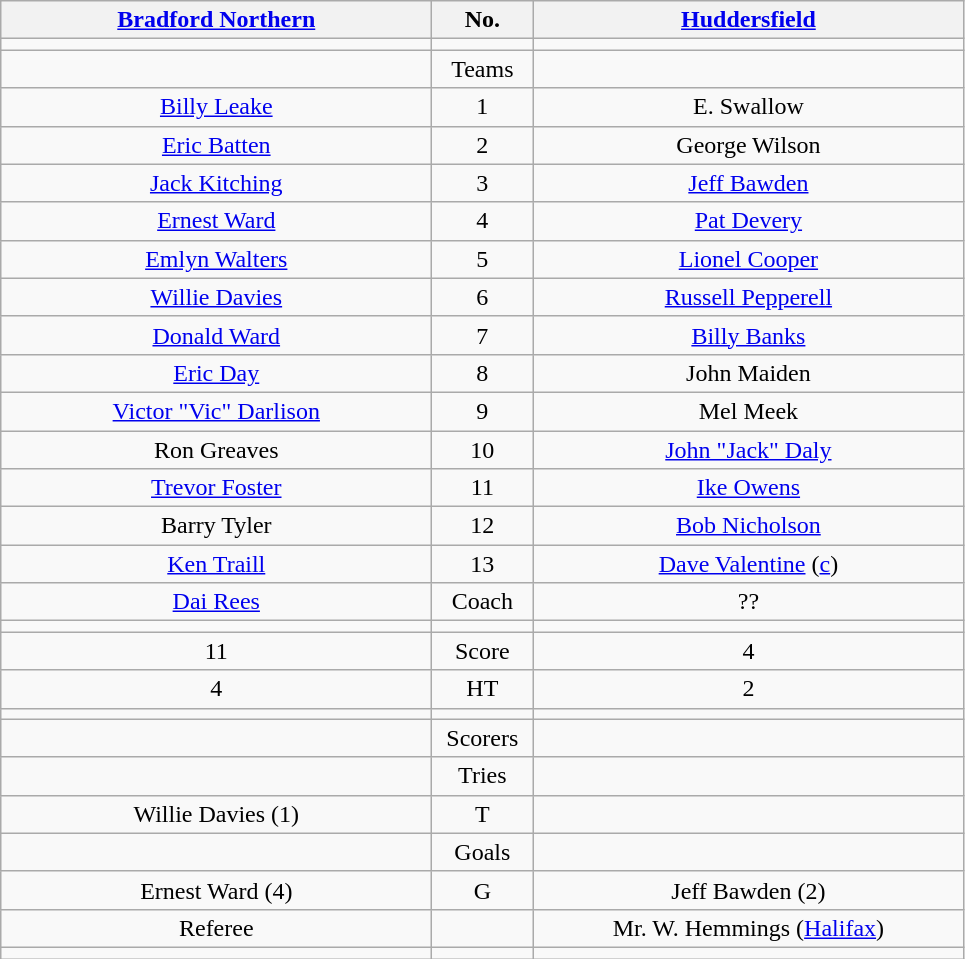<table class="wikitable" style="text-align:center;">
<tr>
<th width=280 abbr=winner><a href='#'>Bradford Northern</a></th>
<th width=60 abbr="Number">No.</th>
<th width=280 abbr=runner-up><a href='#'>Huddersfield</a></th>
</tr>
<tr>
<td></td>
<td></td>
<td></td>
</tr>
<tr>
<td></td>
<td>Teams</td>
<td></td>
</tr>
<tr>
<td><a href='#'>Billy Leake</a></td>
<td>1</td>
<td>E. Swallow</td>
</tr>
<tr>
<td><a href='#'>Eric Batten</a></td>
<td>2</td>
<td>George Wilson</td>
</tr>
<tr>
<td><a href='#'>Jack Kitching</a></td>
<td>3</td>
<td><a href='#'>Jeff Bawden</a></td>
</tr>
<tr>
<td><a href='#'>Ernest Ward</a></td>
<td>4</td>
<td><a href='#'>Pat Devery</a></td>
</tr>
<tr>
<td><a href='#'>Emlyn Walters</a></td>
<td>5</td>
<td><a href='#'>Lionel Cooper</a></td>
</tr>
<tr>
<td><a href='#'>Willie Davies</a></td>
<td>6</td>
<td><a href='#'>Russell Pepperell</a></td>
</tr>
<tr>
<td><a href='#'>Donald Ward</a></td>
<td>7</td>
<td><a href='#'>Billy Banks</a></td>
</tr>
<tr>
<td><a href='#'>Eric Day</a></td>
<td>8</td>
<td>John Maiden</td>
</tr>
<tr>
<td><a href='#'>Victor "Vic" Darlison</a></td>
<td>9</td>
<td>Mel Meek</td>
</tr>
<tr>
<td>Ron Greaves</td>
<td>10</td>
<td><a href='#'>John "Jack" Daly</a></td>
</tr>
<tr>
<td><a href='#'>Trevor Foster</a></td>
<td>11</td>
<td><a href='#'>Ike Owens</a></td>
</tr>
<tr>
<td>Barry Tyler</td>
<td>12</td>
<td><a href='#'>Bob Nicholson</a></td>
</tr>
<tr>
<td><a href='#'>Ken Traill</a></td>
<td>13</td>
<td><a href='#'>Dave Valentine</a> (<a href='#'>c</a>)</td>
</tr>
<tr>
<td><a href='#'>Dai Rees</a></td>
<td>Coach</td>
<td>??</td>
</tr>
<tr>
<td></td>
<td></td>
<td></td>
</tr>
<tr>
<td>11</td>
<td>Score</td>
<td>4</td>
</tr>
<tr>
<td>4</td>
<td>HT</td>
<td>2</td>
</tr>
<tr>
<td></td>
<td></td>
<td></td>
</tr>
<tr>
<td></td>
<td>Scorers</td>
<td></td>
</tr>
<tr>
<td></td>
<td>Tries</td>
<td></td>
</tr>
<tr>
<td>Willie Davies (1)</td>
<td>T</td>
<td></td>
</tr>
<tr>
<td></td>
<td>Goals</td>
<td></td>
</tr>
<tr>
<td>Ernest Ward (4)</td>
<td>G</td>
<td>Jeff Bawden (2)</td>
</tr>
<tr>
<td>Referee</td>
<td></td>
<td>Mr. W. Hemmings (<a href='#'>Halifax</a>)</td>
</tr>
<tr>
<td></td>
<td></td>
<td></td>
</tr>
</table>
